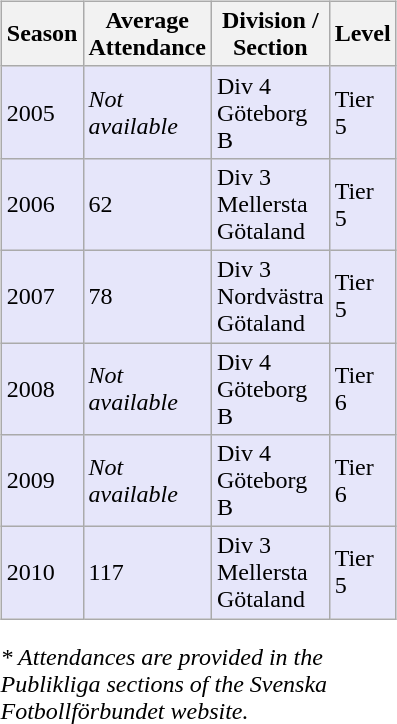<table>
<tr>
<td style="vertical-align:top; width:0;"><br><table class="wikitable">
<tr style="background:#f0f6fa;">
<th><strong>Season</strong></th>
<th><strong>Average Attendance</strong></th>
<th><strong>Division / Section</strong></th>
<th><strong>Level</strong></th>
</tr>
<tr style="background:lavender;">
<td>2005</td>
<td><em>Not available</em></td>
<td>Div 4 Göteborg B</td>
<td>Tier 5</td>
</tr>
<tr style="background:lavender;">
<td>2006</td>
<td>62</td>
<td>Div 3 Mellersta Götaland</td>
<td>Tier 5</td>
</tr>
<tr style="background:lavender;">
<td>2007</td>
<td>78</td>
<td>Div 3 Nordvästra Götaland</td>
<td>Tier 5</td>
</tr>
<tr style="background:lavender;">
<td>2008</td>
<td><em>Not available</em></td>
<td>Div 4 Göteborg B</td>
<td>Tier 6</td>
</tr>
<tr style="background:lavender;">
<td>2009</td>
<td><em>Not available</em></td>
<td>Div 4 Göteborg B</td>
<td>Tier 6</td>
</tr>
<tr style="background:lavender;">
<td>2010</td>
<td>117</td>
<td>Div 3 Mellersta Götaland</td>
<td>Tier 5</td>
</tr>
</table>
<em>* Attendances are provided in the Publikliga sections of the Svenska Fotbollförbundet website.</em></td>
</tr>
</table>
